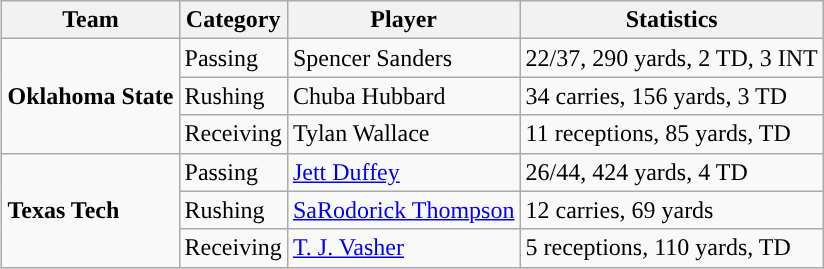<table class="wikitable" style="float: right;">
<tr>
<th>Team</th>
<th>Category</th>
<th>Player</th>
<th>Statistics</th>
</tr>
<tr>
<td rowspan=3><strong>Oklahoma State</strong></td>
<td>Passing</td>
<td>Spencer Sanders</td>
<td>22/37, 290 yards, 2 TD, 3 INT</td>
</tr>
<tr>
<td>Rushing</td>
<td>Chuba Hubbard</td>
<td>34 carries, 156 yards, 3 TD</td>
</tr>
<tr>
<td>Receiving</td>
<td>Tylan Wallace</td>
<td>11 receptions, 85 yards, TD</td>
</tr>
<tr>
<td rowspan=3><strong>Texas Tech</strong></td>
<td>Passing</td>
<td><a href='#'>Jett Duffey</a></td>
<td>26/44, 424 yards, 4 TD</td>
</tr>
<tr>
<td>Rushing</td>
<td><a href='#'>SaRodorick Thompson</a></td>
<td>12 carries, 69 yards</td>
</tr>
<tr>
<td>Receiving</td>
<td><a href='#'>T. J. Vasher</a></td>
<td>5 receptions, 110 yards, TD</td>
</tr>
</table>
